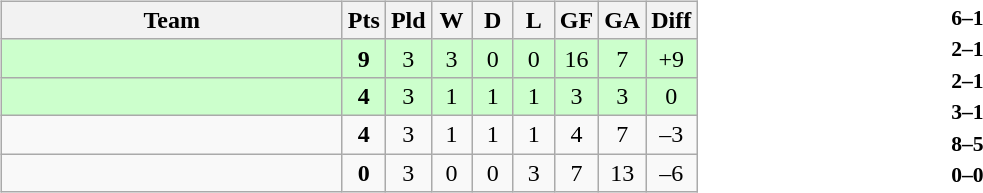<table>
<tr>
<td width="60%"><br><table class="wikitable" style="text-align: center;">
<tr>
<th width=220>Team</th>
<th width=20>Pts</th>
<th width=20>Pld</th>
<th width=20>W</th>
<th width=20>D</th>
<th width=20>L</th>
<th width=20>GF</th>
<th width=20>GA</th>
<th width=20>Diff</th>
</tr>
<tr bgcolor=ccffcc>
<td align="left"></td>
<td><strong>9</strong></td>
<td>3</td>
<td>3</td>
<td>0</td>
<td>0</td>
<td>16</td>
<td>7</td>
<td>+9</td>
</tr>
<tr bgcolor=ccffcc>
<td align="left"></td>
<td><strong>4</strong></td>
<td>3</td>
<td>1</td>
<td>1</td>
<td>1</td>
<td>3</td>
<td>3</td>
<td>0</td>
</tr>
<tr>
<td align="left"></td>
<td><strong>4</strong></td>
<td>3</td>
<td>1</td>
<td>1</td>
<td>1</td>
<td>4</td>
<td>7</td>
<td>–3</td>
</tr>
<tr>
<td align="left"></td>
<td><strong>0</strong></td>
<td>3</td>
<td>0</td>
<td>0</td>
<td>3</td>
<td>7</td>
<td>13</td>
<td>–6</td>
</tr>
</table>
</td>
<td><br><table style="font-size:90%; margin: 0 auto;">
<tr>
<td align="right"><strong></strong></td>
<td align="center"><strong>6–1</strong></td>
<td><strong></strong></td>
</tr>
<tr>
<td align="right"><strong></strong></td>
<td align="center"><strong>2–1</strong></td>
<td><strong></strong></td>
</tr>
<tr>
<td align="right"><strong></strong></td>
<td align="center"><strong>2–1</strong></td>
<td><strong></strong></td>
</tr>
<tr>
<td align="right"><strong></strong></td>
<td align="center"><strong>3–1</strong></td>
<td><strong></strong></td>
</tr>
<tr>
<td align="right"><strong></strong></td>
<td align="center"><strong>8–5</strong></td>
<td><strong></strong></td>
</tr>
<tr>
<td align="right"><strong></strong></td>
<td align="center"><strong>0–0</strong></td>
<td><strong></strong></td>
</tr>
</table>
</td>
</tr>
</table>
